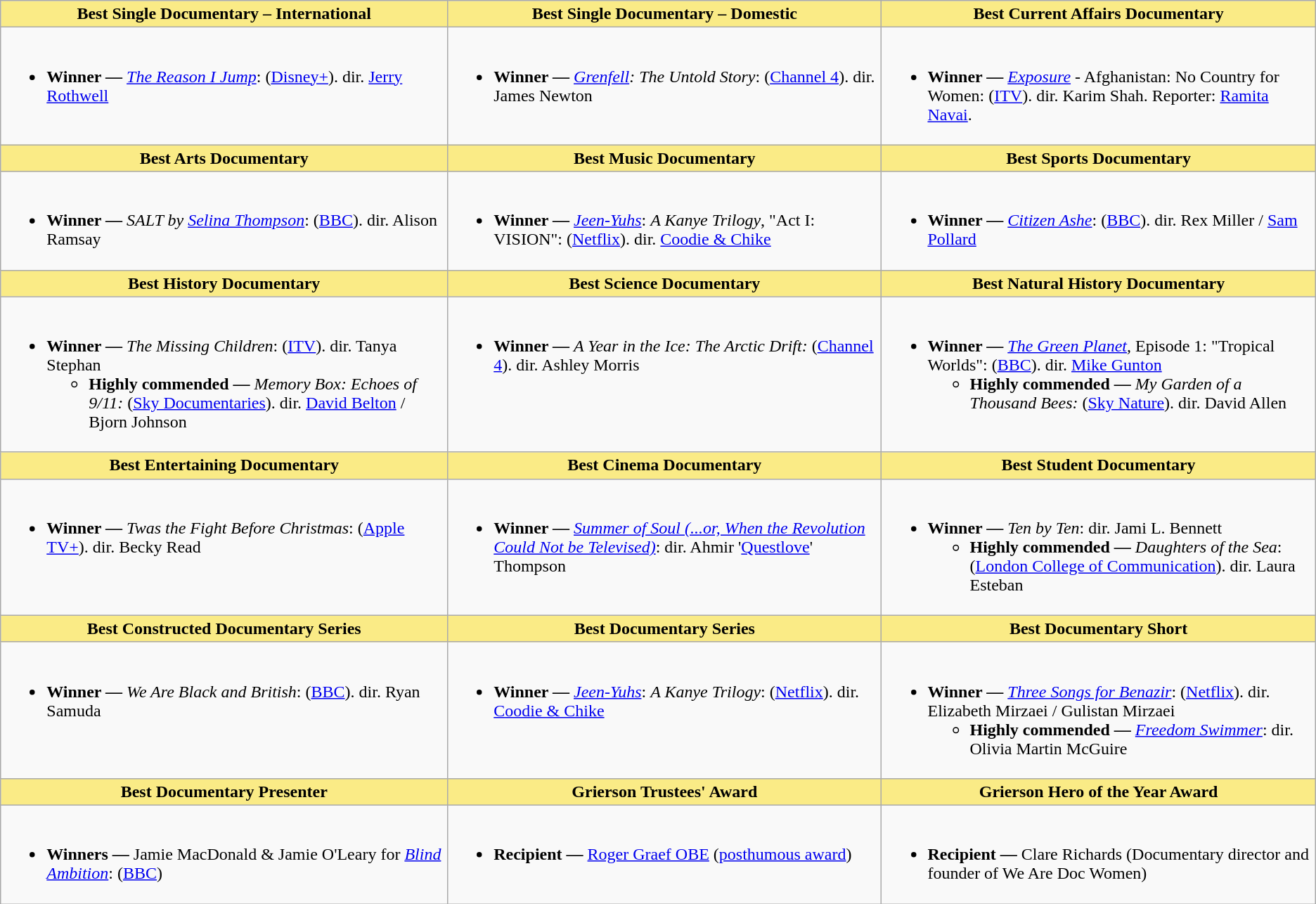<table class="wikitable" style="font-size:100%">
<tr>
<th style="background:#FAEB86;" width="34%">Best Single Documentary – International</th>
<th style="background:#FAEB86;" width="33%">Best Single Documentary – Domestic</th>
<th style="background:#FAEB86;" width="33%">Best Current Affairs Documentary</th>
</tr>
<tr>
<td style="vertical-align:top"><br><ul><li><strong>Winner —</strong> <em><a href='#'>The Reason I Jump</a></em>: (<a href='#'>Disney+</a>). dir. <a href='#'>Jerry Rothwell</a></li></ul></td>
<td style="vertical-align:top"><br><ul><li><strong>Winner —</strong> <em><a href='#'>Grenfell</a>: The Untold Story</em>: (<a href='#'>Channel 4</a>). dir. James Newton</li></ul></td>
<td style="vertical-align:top"><br><ul><li><strong>Winner —</strong> <a href='#'><em>Exposure</em></a> <em>-</em> Afghanistan: No Country for Women: (<a href='#'>ITV</a>). dir. Karim Shah. Reporter: <a href='#'>Ramita Navai</a>.</li></ul></td>
</tr>
<tr>
<th style="background:#FAEB86;" width="34%">Best Arts Documentary</th>
<th style="background:#FAEB86;" width="33%">Best Music Documentary</th>
<th style="background:#FAEB86;" width="33%">Best Sports Documentary</th>
</tr>
<tr>
<td style="vertical-align:top"><br><ul><li><strong>Winner —</strong> <em>SALT by <a href='#'>Selina Thompson</a></em>: (<a href='#'>BBC</a>). dir. Alison Ramsay</li></ul></td>
<td style="vertical-align:top"><br><ul><li><strong>Winner —</strong> <em><a href='#'>Jeen-Yuhs</a></em>: <em>A Kanye Trilogy</em>, "Act I: VISION": (<a href='#'>Netflix</a>). dir. <a href='#'>Coodie & Chike</a></li></ul></td>
<td style="vertical-align:top"><br><ul><li><strong>Winner —</strong> <em><a href='#'>Citizen Ashe</a></em>: (<a href='#'>BBC</a>). dir. Rex Miller / <a href='#'>Sam Pollard</a></li></ul></td>
</tr>
<tr>
<th style="background:#FAEB86;" width="34%">Best History Documentary</th>
<th style="background:#FAEB86;" width="33%">Best Science Documentary</th>
<th style="background:#FAEB86;" width="33%">Best Natural History Documentary</th>
</tr>
<tr>
<td style="vertical-align:top"><br><ul><li><strong>Winner —</strong> <em>The Missing Children</em>: (<a href='#'>ITV</a>). dir. Tanya Stephan<ul><li><strong>Highly commended —</strong> <em>Memory Box: Echoes of 9/11:</em> (<a href='#'>Sky Documentaries</a>). dir. <a href='#'>David Belton</a> / Bjorn Johnson</li></ul></li></ul></td>
<td style="vertical-align:top"><br><ul><li><strong>Winner —</strong> <em>A Year in the Ice: The Arctic Drift:</em> (<a href='#'>Channel 4</a>). dir. Ashley Morris</li></ul></td>
<td style="vertical-align:top"><br><ul><li><strong>Winner —</strong> <em><a href='#'>The Green Planet</a>,</em> Episode 1: "Tropical Worlds": (<a href='#'>BBC</a>). dir. <a href='#'>Mike Gunton</a><ul><li><strong>Highly commended —</strong> <em>My Garden of a Thousand Bees:</em> (<a href='#'>Sky Nature</a>). dir. David Allen</li></ul></li></ul></td>
</tr>
<tr>
<th style="background:#FAEB86;" width="34%">Best Entertaining Documentary</th>
<th style="background:#FAEB86;" width="33%">Best Cinema Documentary</th>
<th style="background:#FAEB86;" width="33%">Best Student Documentary</th>
</tr>
<tr>
<td style="vertical-align:top"><br><ul><li><strong>Winner —</strong> <em>Twas the Fight Before Christmas</em>: (<a href='#'>Apple TV+</a>). dir. Becky Read</li></ul></td>
<td style="vertical-align:top"><br><ul><li><strong>Winner —</strong> <em><a href='#'>Summer of Soul (...or, When the Revolution Could Not be Televised)</a></em>: dir. Ahmir '<a href='#'>Questlove</a>' Thompson</li></ul></td>
<td style="vertical-align:top"><br><ul><li><strong>Winner —</strong> <em>Ten by Ten</em>: dir. Jami L. Bennett<ul><li><strong>Highly commended —</strong> <em>Daughters of the Sea</em>: (<a href='#'>London College of Communication</a>). dir. Laura Esteban</li></ul></li></ul></td>
</tr>
<tr>
<th style="background:#FAEB86;" width="34%">Best Constructed Documentary Series</th>
<th style="background:#FAEB86;" width="33%">Best Documentary Series</th>
<th style="background:#FAEB86;" width="33%">Best Documentary Short</th>
</tr>
<tr>
<td style="vertical-align:top"><br><ul><li><strong>Winner —</strong> <em>We Are Black and British</em>: (<a href='#'>BBC</a>). dir. Ryan Samuda</li></ul></td>
<td style="vertical-align:top"><br><ul><li><strong>Winner —</strong> <em><a href='#'>Jeen-Yuhs</a></em>: <em>A Kanye Trilogy</em>: (<a href='#'>Netflix</a>). dir. <a href='#'>Coodie & Chike</a></li></ul></td>
<td style="vertical-align:top"><br><ul><li><strong>Winner —</strong> <em><a href='#'>Three Songs for Benazir</a></em>: (<a href='#'>Netflix</a>). dir. Elizabeth Mirzaei / Gulistan Mirzaei<ul><li><strong>Highly commended —</strong> <em><a href='#'>Freedom Swimmer</a></em>: dir. Olivia Martin McGuire</li></ul></li></ul></td>
</tr>
<tr>
<th style="background:#FAEB86;" width="34%">Best Documentary Presenter</th>
<th style="background:#FAEB86;" width="33%">Grierson Trustees' Award</th>
<th style="background:#FAEB86;" width="33%">Grierson Hero of the Year Award</th>
</tr>
<tr>
<td style="vertical-align:top"><br><ul><li><strong>Winners —</strong> Jamie MacDonald & Jamie O'Leary for <em><a href='#'>Blind Ambition</a></em>: (<a href='#'>BBC</a>)</li></ul></td>
<td style="vertical-align:top"><br><ul><li><strong>Recipient —</strong> <a href='#'>Roger Graef OBE</a> (<a href='#'>posthumous award</a>)</li></ul></td>
<td style="vertical-align:top"><br><ul><li><strong>Recipient —</strong> Clare Richards (Documentary director and founder of We Are Doc Women)</li></ul></td>
</tr>
</table>
